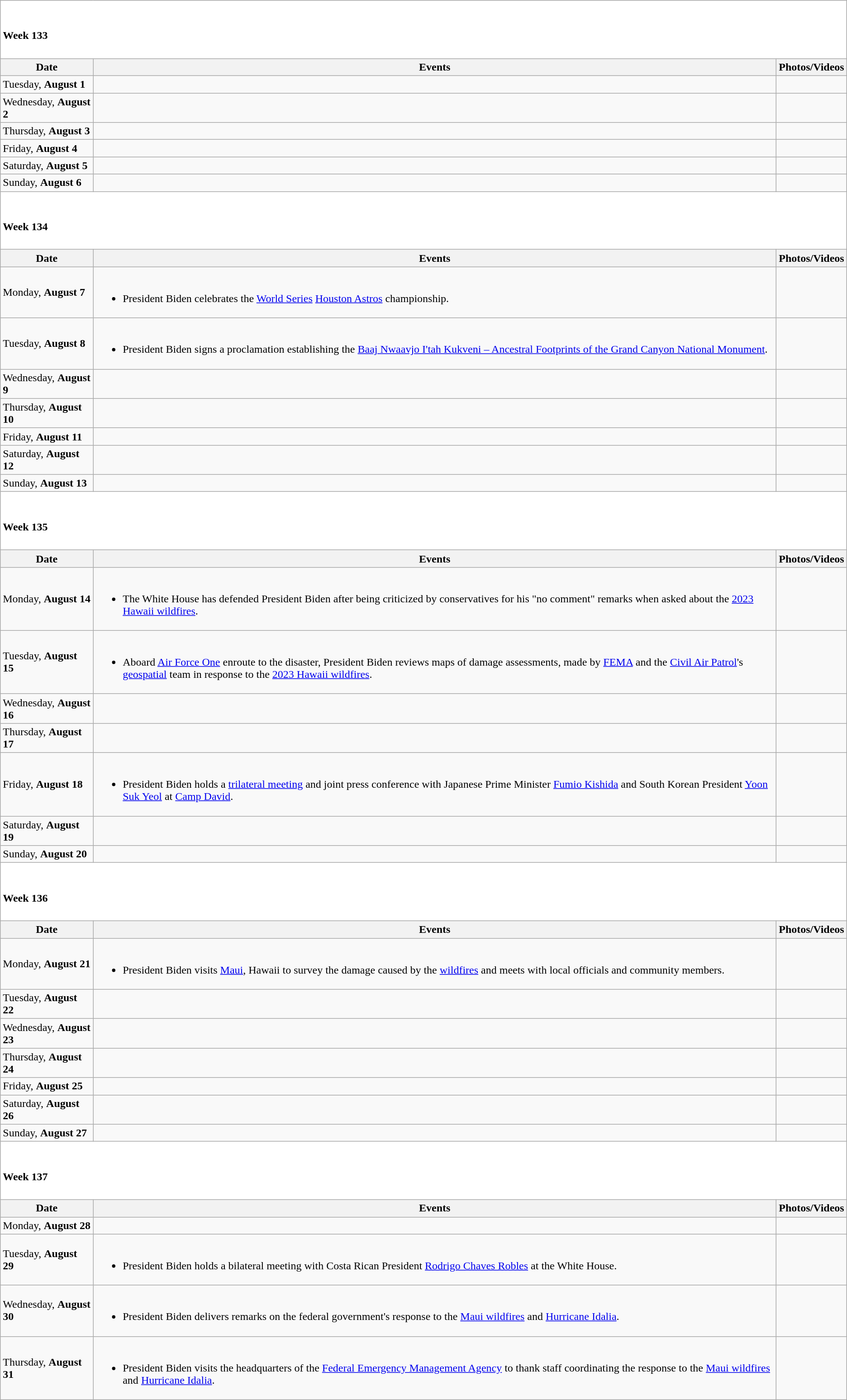<table class="wikitable">
<tr style="background:white;">
<td colspan="3"><br><h4>Week 133</h4></td>
</tr>
<tr>
<th>Date</th>
<th>Events</th>
<th>Photos/Videos</th>
</tr>
<tr>
<td>Tuesday, <strong>August 1</strong></td>
<td></td>
<td></td>
</tr>
<tr>
<td>Wednesday, <strong>August 2</strong></td>
<td></td>
<td></td>
</tr>
<tr>
<td>Thursday, <strong>August 3</strong></td>
<td></td>
<td></td>
</tr>
<tr>
<td>Friday, <strong>August 4</strong></td>
<td></td>
<td></td>
</tr>
<tr>
<td>Saturday, <strong>August 5</strong></td>
<td></td>
<td></td>
</tr>
<tr>
<td>Sunday, <strong>August 6</strong></td>
<td></td>
<td></td>
</tr>
<tr style="background:white;">
<td colspan="3"><br><h4>Week 134</h4></td>
</tr>
<tr>
<th>Date</th>
<th>Events</th>
<th>Photos/Videos</th>
</tr>
<tr>
<td>Monday, <strong>August 7</strong></td>
<td><br><ul><li>President Biden celebrates the <a href='#'>World Series</a> <a href='#'>Houston Astros</a> championship.</li></ul></td>
<td></td>
</tr>
<tr>
<td>Tuesday, <strong>August 8</strong></td>
<td><br><ul><li>President Biden signs a proclamation establishing the <a href='#'>Baaj Nwaavjo I'tah Kukveni – Ancestral Footprints of the Grand Canyon National Monument</a>.</li></ul></td>
<td></td>
</tr>
<tr>
<td>Wednesday, <strong>August 9</strong></td>
<td></td>
<td></td>
</tr>
<tr>
<td>Thursday, <strong>August 10</strong></td>
<td></td>
<td></td>
</tr>
<tr>
<td>Friday, <strong>August 11</strong></td>
<td></td>
<td></td>
</tr>
<tr>
<td>Saturday, <strong>August 12</strong></td>
<td></td>
<td></td>
</tr>
<tr>
<td>Sunday, <strong>August 13</strong></td>
<td></td>
<td></td>
</tr>
<tr style="background:white;">
<td colspan="3"><br><h4>Week 135</h4></td>
</tr>
<tr>
<th>Date</th>
<th>Events</th>
<th>Photos/Videos</th>
</tr>
<tr>
<td>Monday, <strong>August 14</strong></td>
<td><br><ul><li>The White House has defended President Biden after being criticized by conservatives for his "no comment" remarks when asked about the <a href='#'>2023 Hawaii wildfires</a>.</li></ul></td>
<td></td>
</tr>
<tr>
<td>Tuesday, <strong>August 15</strong></td>
<td><br><ul><li>Aboard <a href='#'>Air Force One</a> enroute to the disaster, President Biden reviews maps of damage assessments, made by <a href='#'>FEMA</a> and the <a href='#'>Civil Air Patrol</a>'s <a href='#'>geospatial</a> team in response to the <a href='#'>2023 Hawaii wildfires</a>.</li></ul></td>
<td></td>
</tr>
<tr>
<td>Wednesday, <strong>August 16</strong></td>
<td></td>
<td></td>
</tr>
<tr>
<td>Thursday, <strong>August 17</strong></td>
<td></td>
<td></td>
</tr>
<tr>
<td>Friday, <strong>August 18</strong></td>
<td><br><ul><li>President Biden holds a <a href='#'>trilateral meeting</a> and joint press conference with Japanese Prime Minister <a href='#'>Fumio Kishida</a> and South Korean President <a href='#'>Yoon Suk Yeol</a> at <a href='#'>Camp David</a>.</li></ul></td>
<td></td>
</tr>
<tr>
<td>Saturday, <strong>August 19</strong></td>
<td></td>
<td></td>
</tr>
<tr>
<td>Sunday, <strong>August 20</strong></td>
<td></td>
<td></td>
</tr>
<tr style="background:white;">
<td colspan="3"><br><h4>Week 136</h4></td>
</tr>
<tr>
<th>Date</th>
<th>Events</th>
<th>Photos/Videos</th>
</tr>
<tr>
<td>Monday, <strong>August 21</strong></td>
<td><br><ul><li>President Biden visits <a href='#'>Maui</a>, Hawaii to survey the damage caused by the <a href='#'>wildfires</a> and meets with local officials and community members.</li></ul></td>
<td></td>
</tr>
<tr>
<td>Tuesday, <strong>August 22</strong></td>
<td></td>
<td></td>
</tr>
<tr>
<td>Wednesday, <strong>August 23</strong></td>
<td></td>
<td></td>
</tr>
<tr>
<td>Thursday, <strong>August 24</strong></td>
<td></td>
<td></td>
</tr>
<tr>
<td>Friday, <strong>August 25</strong></td>
<td></td>
<td></td>
</tr>
<tr>
<td>Saturday, <strong>August 26</strong></td>
<td></td>
<td></td>
</tr>
<tr>
<td>Sunday, <strong>August 27</strong></td>
<td></td>
<td></td>
</tr>
<tr style="background:white;">
<td colspan="3"><br><h4>Week 137</h4></td>
</tr>
<tr>
<th>Date</th>
<th>Events</th>
<th>Photos/Videos</th>
</tr>
<tr>
<td>Monday, <strong>August 28</strong></td>
<td></td>
<td></td>
</tr>
<tr>
<td>Tuesday, <strong>August 29</strong></td>
<td><br><ul><li>President Biden holds a bilateral meeting with Costa Rican President <a href='#'>Rodrigo Chaves Robles</a> at the White House.</li></ul></td>
<td></td>
</tr>
<tr>
<td>Wednesday, <strong>August 30</strong></td>
<td><br><ul><li>President Biden delivers remarks on the federal government's response to the <a href='#'>Maui wildfires</a> and <a href='#'>Hurricane Idalia</a>.</li></ul></td>
<td></td>
</tr>
<tr>
<td>Thursday, <strong>August 31</strong></td>
<td><br><ul><li>President Biden visits the headquarters of the <a href='#'>Federal Emergency Management Agency</a> to thank staff coordinating the response to the <a href='#'>Maui wildfires</a> and <a href='#'>Hurricane Idalia</a>.</li></ul></td>
<td></td>
</tr>
</table>
